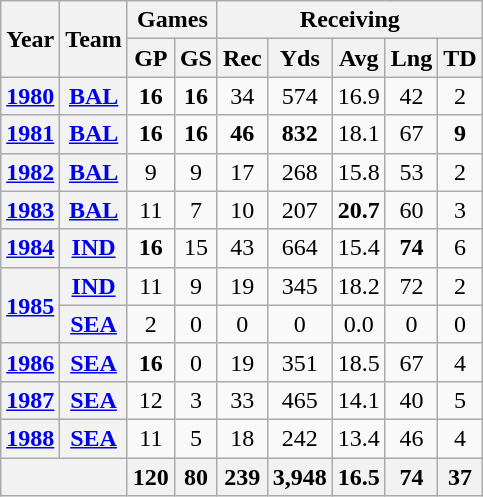<table class="wikitable" style="text-align:center">
<tr>
<th rowspan="2">Year</th>
<th rowspan="2">Team</th>
<th colspan="2">Games</th>
<th colspan="5">Receiving</th>
</tr>
<tr>
<th>GP</th>
<th>GS</th>
<th>Rec</th>
<th>Yds</th>
<th>Avg</th>
<th>Lng</th>
<th>TD</th>
</tr>
<tr>
<th><a href='#'>1980</a></th>
<th><a href='#'>BAL</a></th>
<td><strong>16</strong></td>
<td><strong>16</strong></td>
<td>34</td>
<td>574</td>
<td>16.9</td>
<td>42</td>
<td>2</td>
</tr>
<tr>
<th><a href='#'>1981</a></th>
<th><a href='#'>BAL</a></th>
<td><strong>16</strong></td>
<td><strong>16</strong></td>
<td><strong>46</strong></td>
<td><strong>832</strong></td>
<td>18.1</td>
<td>67</td>
<td><strong>9</strong></td>
</tr>
<tr>
<th><a href='#'>1982</a></th>
<th><a href='#'>BAL</a></th>
<td>9</td>
<td>9</td>
<td>17</td>
<td>268</td>
<td>15.8</td>
<td>53</td>
<td>2</td>
</tr>
<tr>
<th><a href='#'>1983</a></th>
<th><a href='#'>BAL</a></th>
<td>11</td>
<td>7</td>
<td>10</td>
<td>207</td>
<td><strong>20.7</strong></td>
<td>60</td>
<td>3</td>
</tr>
<tr>
<th><a href='#'>1984</a></th>
<th><a href='#'>IND</a></th>
<td><strong>16</strong></td>
<td>15</td>
<td>43</td>
<td>664</td>
<td>15.4</td>
<td><strong>74</strong></td>
<td>6</td>
</tr>
<tr>
<th rowspan="2"><a href='#'>1985</a></th>
<th><a href='#'>IND</a></th>
<td>11</td>
<td>9</td>
<td>19</td>
<td>345</td>
<td>18.2</td>
<td>72</td>
<td>2</td>
</tr>
<tr>
<th><a href='#'>SEA</a></th>
<td>2</td>
<td>0</td>
<td>0</td>
<td>0</td>
<td>0.0</td>
<td>0</td>
<td>0</td>
</tr>
<tr>
<th><a href='#'>1986</a></th>
<th><a href='#'>SEA</a></th>
<td><strong>16</strong></td>
<td>0</td>
<td>19</td>
<td>351</td>
<td>18.5</td>
<td>67</td>
<td>4</td>
</tr>
<tr>
<th><a href='#'>1987</a></th>
<th><a href='#'>SEA</a></th>
<td>12</td>
<td>3</td>
<td>33</td>
<td>465</td>
<td>14.1</td>
<td>40</td>
<td>5</td>
</tr>
<tr>
<th><a href='#'>1988</a></th>
<th><a href='#'>SEA</a></th>
<td>11</td>
<td>5</td>
<td>18</td>
<td>242</td>
<td>13.4</td>
<td>46</td>
<td>4</td>
</tr>
<tr>
<th colspan="2"></th>
<th>120</th>
<th>80</th>
<th>239</th>
<th>3,948</th>
<th>16.5</th>
<th>74</th>
<th>37</th>
</tr>
</table>
